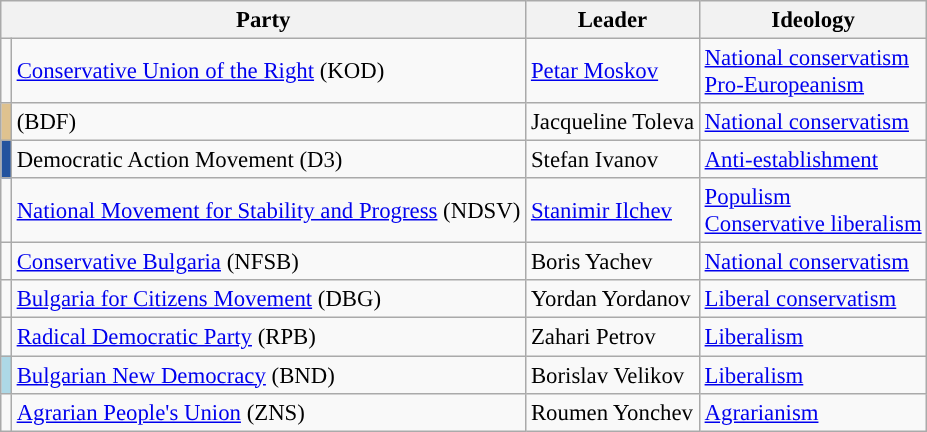<table class="wikitable" style="font-size:95%; white-space: nowrap">
<tr>
<th colspan="2" style="width:200px">Party</th>
<th style="width:100px">Leader</th>
<th style="width:120px">Ideology</th>
</tr>
<tr>
<td style="background:"></td>
<td><a href='#'>Conservative Union of the Right</a> (KOD)</td>
<td><a href='#'>Petar Moskov</a></td>
<td><a href='#'>National conservatism</a><br><a href='#'>Pro-Europeanism</a></td>
</tr>
<tr>
<td style="background:#dfc28f;"></td>
<td> (BDF)</td>
<td>Jacqueline Toleva</td>
<td><a href='#'>National conservatism</a></td>
</tr>
<tr>
<td style="background:#23539e;"></td>
<td>Democratic Action Movement (D3)</td>
<td>Stefan Ivanov</td>
<td><a href='#'>Anti-establishment</a></td>
</tr>
<tr>
<td style="background:"></td>
<td><a href='#'>National Movement for Stability and Progress</a> (NDSV)</td>
<td><a href='#'>Stanimir Ilchev</a></td>
<td><a href='#'>Populism</a><br><a href='#'>Conservative liberalism</a></td>
</tr>
<tr>
<td style="background:"></td>
<td><a href='#'>Conservative Bulgaria</a> (NFSB)</td>
<td>Boris Yachev</td>
<td><a href='#'>National conservatism</a></td>
</tr>
<tr>
<td style="background:"></td>
<td><a href='#'>Bulgaria for Citizens Movement</a> (DBG)</td>
<td>Yordan Yordanov</td>
<td><a href='#'>Liberal conservatism</a></td>
</tr>
<tr>
<td style="background:"></td>
<td><a href='#'>Radical Democratic Party</a> (RPB)</td>
<td>Zahari Petrov</td>
<td><a href='#'>Liberalism</a></td>
</tr>
<tr>
<td style="background:#add8e6;"></td>
<td><a href='#'>Bulgarian New Democracy</a> (BND)</td>
<td>Borislav Velikov</td>
<td><a href='#'>Liberalism</a></td>
</tr>
<tr>
<td style="background:"></td>
<td><a href='#'>Agrarian People's Union</a> (ZNS)</td>
<td>Roumen Yonchev</td>
<td><a href='#'>Agrarianism</a></td>
</tr>
</table>
